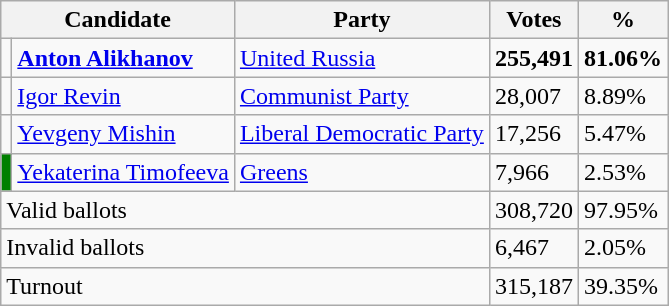<table class="wikitable sortable" style="text-align:left; margin-bottom:0;">
<tr>
<th colspan=2>Candidate</th>
<th>Party</th>
<th>Votes</th>
<th>%</th>
</tr>
<tr>
<td bgcolor=></td>
<td><strong><a href='#'>Anton Alikhanov</a></strong></td>
<td><a href='#'>United Russia</a></td>
<td><strong>255,491</strong></td>
<td><strong>81.06%</strong></td>
</tr>
<tr>
<td bgcolor=></td>
<td><a href='#'>Igor Revin</a></td>
<td><a href='#'>Communist Party</a></td>
<td>28,007</td>
<td>8.89%</td>
</tr>
<tr>
<td bgcolor=></td>
<td><a href='#'>Yevgeny Mishin</a></td>
<td><a href='#'>Liberal Democratic Party</a></td>
<td>17,256</td>
<td>5.47%</td>
</tr>
<tr>
<td bgcolor=Green></td>
<td><a href='#'>Yekaterina Timofeeva</a></td>
<td><a href='#'>Greens</a></td>
<td>7,966</td>
<td>2.53%</td>
</tr>
<tr>
<td colspan=3>Valid ballots</td>
<td>308,720</td>
<td>97.95%</td>
</tr>
<tr>
<td colspan=3>Invalid ballots</td>
<td>6,467</td>
<td>2.05%</td>
</tr>
<tr>
<td colspan=3>Turnout</td>
<td>315,187</td>
<td>39.35%</td>
</tr>
</table>
